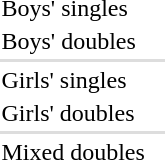<table>
<tr>
<td rowspan=2>Boys' singles</td>
<td rowspan=2></td>
<td rowspan=2></td>
<td></td>
</tr>
<tr>
<td></td>
</tr>
<tr>
<td rowspan=2>Boys' doubles</td>
<td rowspan=2></td>
<td rowspan=2></td>
<td></td>
</tr>
<tr>
<td></td>
</tr>
<tr bgcolor=#DDDDDD>
<td colspan=7></td>
</tr>
<tr>
<td rowspan=2>Girls' singles</td>
<td rowspan=2></td>
<td rowspan=2></td>
<td></td>
</tr>
<tr>
<td></td>
</tr>
<tr>
<td rowspan=2>Girls' doubles</td>
<td rowspan=2></td>
<td rowspan=2></td>
<td></td>
</tr>
<tr>
<td></td>
</tr>
<tr bgcolor=#DDDDDD>
<td colspan=7></td>
</tr>
<tr>
<td rowspan=2>Mixed doubles</td>
<td rowspan=2></td>
<td rowspan=2></td>
<td></td>
</tr>
<tr>
<td></td>
</tr>
</table>
